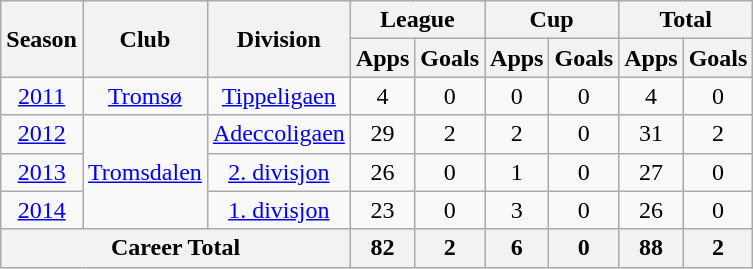<table class="wikitable" style="text-align: center;">
<tr>
<th rowspan="2">Season</th>
<th rowspan="2">Club</th>
<th rowspan="2">Division</th>
<th colspan="2">League</th>
<th colspan="2">Cup</th>
<th colspan="2">Total</th>
</tr>
<tr>
<th>Apps</th>
<th>Goals</th>
<th>Apps</th>
<th>Goals</th>
<th>Apps</th>
<th>Goals</th>
</tr>
<tr>
<td><a href='#'>2011</a></td>
<td rowspan="1" valign="center"><a href='#'>Tromsø</a></td>
<td rowspan="1" valign="center"><a href='#'>Tippeligaen</a></td>
<td>4</td>
<td>0</td>
<td>0</td>
<td>0</td>
<td>4</td>
<td>0</td>
</tr>
<tr>
<td><a href='#'>2012</a></td>
<td rowspan="3" valign="center"><a href='#'>Tromsdalen</a></td>
<td rowspan="1" valign="center"><a href='#'>Adeccoligaen</a></td>
<td>29</td>
<td>2</td>
<td>2</td>
<td>0</td>
<td>31</td>
<td>2</td>
</tr>
<tr>
<td><a href='#'>2013</a></td>
<td rowspan="1" valign="center"><a href='#'>2. divisjon</a></td>
<td>26</td>
<td>0</td>
<td>1</td>
<td>0</td>
<td>27</td>
<td>0</td>
</tr>
<tr>
<td><a href='#'>2014</a></td>
<td rowspan="1" valign="center"><a href='#'>1. divisjon</a></td>
<td>23</td>
<td>0</td>
<td>3</td>
<td>0</td>
<td>26</td>
<td>0</td>
</tr>
<tr>
<th colspan="3">Career Total</th>
<th>82</th>
<th>2</th>
<th>6</th>
<th>0</th>
<th>88</th>
<th>2</th>
</tr>
</table>
